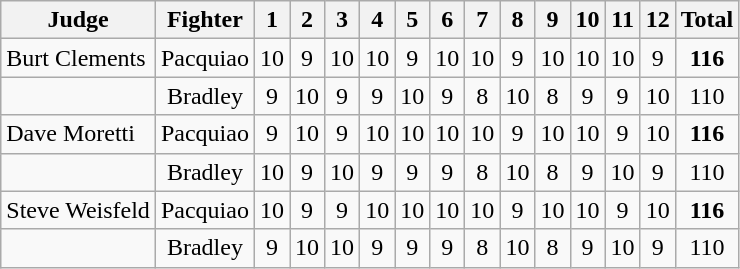<table class="wikitable" style="text-align:center">
<tr>
<th align="left">Judge</th>
<th>Fighter</th>
<th> 1 </th>
<th> 2 </th>
<th> 3 </th>
<th> 4 </th>
<th> 5 </th>
<th> 6 </th>
<th> 7 </th>
<th> 8 </th>
<th> 9 </th>
<th>10</th>
<th>11</th>
<th>12</th>
<th>Total</th>
</tr>
<tr>
<td align="left">Burt Clements</td>
<td>Pacquiao</td>
<td>10</td>
<td>9</td>
<td>10</td>
<td>10</td>
<td>9</td>
<td>10</td>
<td>10</td>
<td>9</td>
<td>10</td>
<td>10</td>
<td>10</td>
<td>9</td>
<td><strong>116</strong></td>
</tr>
<tr>
<td align="left"></td>
<td>Bradley</td>
<td>9</td>
<td>10</td>
<td>9</td>
<td>9</td>
<td>10</td>
<td>9</td>
<td>8</td>
<td>10</td>
<td>8</td>
<td>9</td>
<td>9</td>
<td>10</td>
<td>110</td>
</tr>
<tr>
<td align="left">Dave Moretti</td>
<td>Pacquiao</td>
<td>9</td>
<td>10</td>
<td>9</td>
<td>10</td>
<td>10</td>
<td>10</td>
<td>10</td>
<td>9</td>
<td>10</td>
<td>10</td>
<td>9</td>
<td>10</td>
<td><strong>116</strong></td>
</tr>
<tr>
<td align="left"></td>
<td>Bradley</td>
<td>10</td>
<td>9</td>
<td>10</td>
<td>9</td>
<td>9</td>
<td>9</td>
<td>8</td>
<td>10</td>
<td>8</td>
<td>9</td>
<td>10</td>
<td>9</td>
<td>110</td>
</tr>
<tr>
<td align="left">Steve Weisfeld</td>
<td>Pacquiao</td>
<td>10</td>
<td>9</td>
<td>9</td>
<td>10</td>
<td>10</td>
<td>10</td>
<td>10</td>
<td>9</td>
<td>10</td>
<td>10</td>
<td>9</td>
<td>10</td>
<td><strong>116</strong></td>
</tr>
<tr>
<td align="left"></td>
<td>Bradley</td>
<td>9</td>
<td>10</td>
<td>10</td>
<td>9</td>
<td>9</td>
<td>9</td>
<td>8</td>
<td>10</td>
<td>8</td>
<td>9</td>
<td>10</td>
<td>9</td>
<td>110</td>
</tr>
</table>
